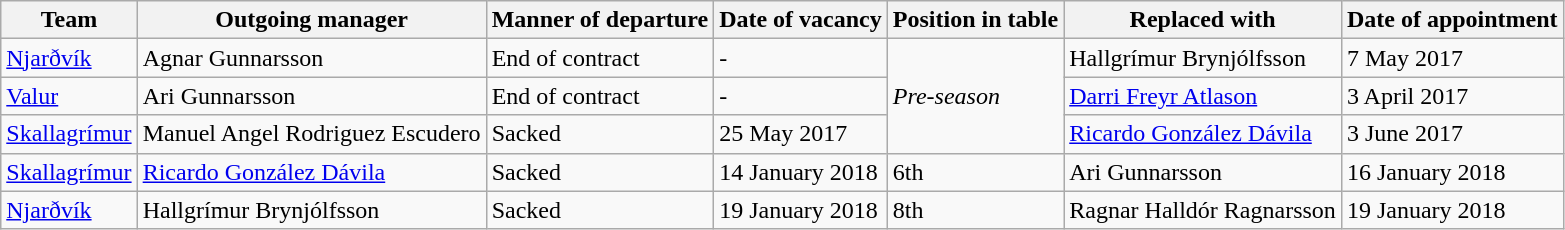<table class="wikitable sortable">
<tr>
<th>Team</th>
<th>Outgoing manager</th>
<th>Manner of departure</th>
<th>Date of vacancy</th>
<th>Position in table</th>
<th>Replaced with</th>
<th>Date of appointment</th>
</tr>
<tr>
<td><a href='#'>Njarðvík</a></td>
<td> Agnar Gunnarsson</td>
<td>End of contract</td>
<td>-</td>
<td rowspan=3><em>Pre-season</em></td>
<td> Hallgrímur Brynjólfsson</td>
<td>7 May 2017</td>
</tr>
<tr>
<td><a href='#'>Valur</a></td>
<td> Ari Gunnarsson</td>
<td>End of contract</td>
<td>-</td>
<td> <a href='#'>Darri Freyr Atlason</a></td>
<td>3 April 2017</td>
</tr>
<tr>
<td><a href='#'>Skallagrímur</a></td>
<td> Manuel Angel Rodriguez Escudero</td>
<td>Sacked</td>
<td>25 May 2017</td>
<td> <a href='#'>Ricardo González Dávila</a></td>
<td>3 June 2017</td>
</tr>
<tr>
<td><a href='#'>Skallagrímur</a></td>
<td> <a href='#'>Ricardo González Dávila</a></td>
<td>Sacked</td>
<td>14 January 2018</td>
<td>6th</td>
<td> Ari Gunnarsson</td>
<td>16 January 2018</td>
</tr>
<tr>
<td><a href='#'>Njarðvík</a></td>
<td> Hallgrímur Brynjólfsson</td>
<td>Sacked</td>
<td>19 January 2018</td>
<td>8th</td>
<td> Ragnar Halldór Ragnarsson</td>
<td>19 January 2018</td>
</tr>
</table>
